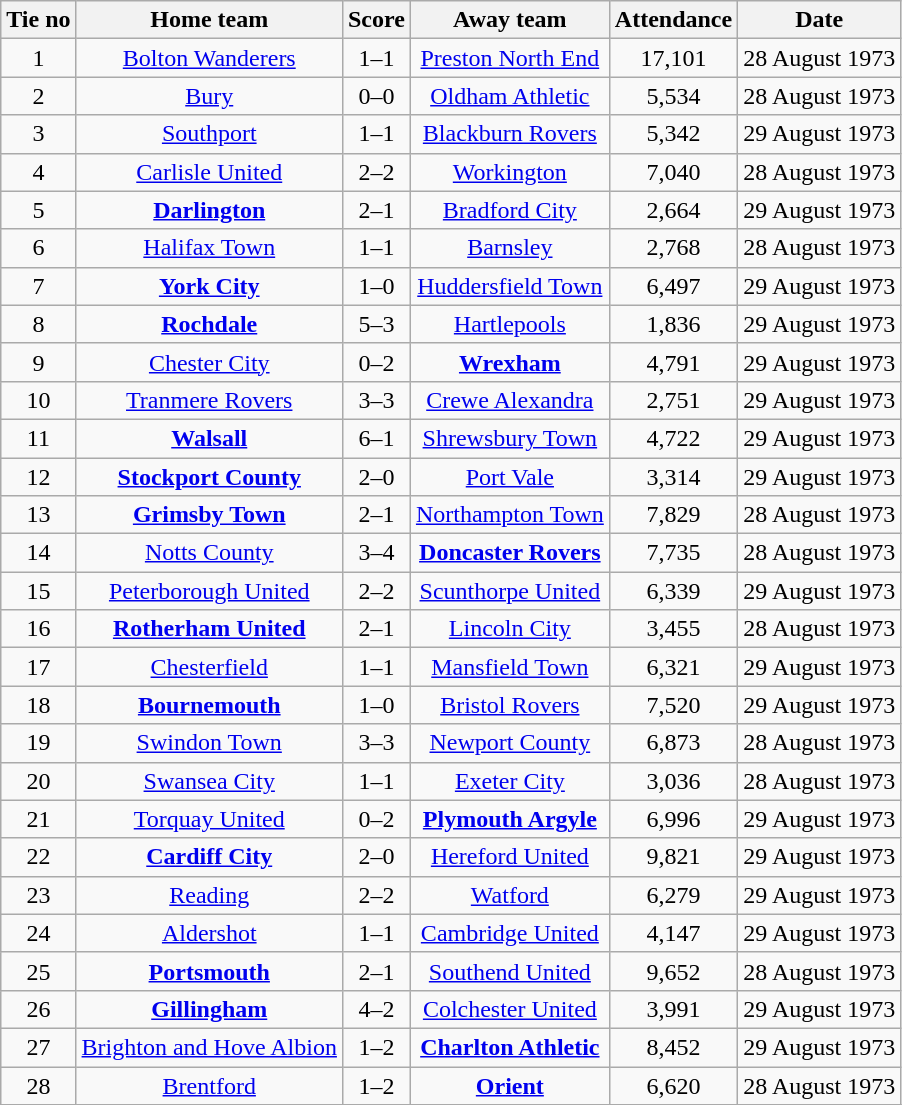<table class="wikitable" style="text-align: center">
<tr>
<th>Tie no</th>
<th>Home team</th>
<th>Score</th>
<th>Away team</th>
<th>Attendance</th>
<th>Date</th>
</tr>
<tr>
<td>1</td>
<td><a href='#'>Bolton Wanderers</a></td>
<td>1–1</td>
<td><a href='#'>Preston North End</a></td>
<td>17,101</td>
<td>28 August 1973</td>
</tr>
<tr>
<td>2</td>
<td><a href='#'>Bury</a></td>
<td>0–0</td>
<td><a href='#'>Oldham Athletic</a></td>
<td>5,534</td>
<td>28 August 1973</td>
</tr>
<tr>
<td>3</td>
<td><a href='#'>Southport</a></td>
<td>1–1</td>
<td><a href='#'>Blackburn Rovers</a></td>
<td>5,342</td>
<td>29 August 1973</td>
</tr>
<tr>
<td>4</td>
<td><a href='#'>Carlisle United</a></td>
<td>2–2</td>
<td><a href='#'>Workington</a></td>
<td>7,040</td>
<td>28 August 1973</td>
</tr>
<tr>
<td>5</td>
<td><strong><a href='#'>Darlington</a></strong></td>
<td>2–1</td>
<td><a href='#'>Bradford City</a></td>
<td>2,664</td>
<td>29 August 1973</td>
</tr>
<tr>
<td>6</td>
<td><a href='#'>Halifax Town</a></td>
<td>1–1</td>
<td><a href='#'>Barnsley</a></td>
<td>2,768</td>
<td>28 August 1973</td>
</tr>
<tr>
<td>7</td>
<td><strong><a href='#'>York City</a></strong></td>
<td>1–0</td>
<td><a href='#'>Huddersfield Town</a></td>
<td>6,497</td>
<td>29 August 1973</td>
</tr>
<tr>
<td>8</td>
<td><strong><a href='#'>Rochdale</a></strong></td>
<td>5–3</td>
<td><a href='#'>Hartlepools</a></td>
<td>1,836</td>
<td>29 August 1973</td>
</tr>
<tr>
<td>9</td>
<td><a href='#'>Chester City</a></td>
<td>0–2</td>
<td><strong><a href='#'>Wrexham</a></strong></td>
<td>4,791</td>
<td>29 August 1973</td>
</tr>
<tr>
<td>10</td>
<td><a href='#'>Tranmere Rovers</a></td>
<td>3–3</td>
<td><a href='#'>Crewe Alexandra</a></td>
<td>2,751</td>
<td>29 August 1973</td>
</tr>
<tr>
<td>11</td>
<td><strong><a href='#'>Walsall</a></strong></td>
<td>6–1</td>
<td><a href='#'>Shrewsbury Town</a></td>
<td>4,722</td>
<td>29 August 1973</td>
</tr>
<tr>
<td>12</td>
<td><strong><a href='#'>Stockport County</a></strong></td>
<td>2–0</td>
<td><a href='#'>Port Vale</a></td>
<td>3,314</td>
<td>29 August 1973</td>
</tr>
<tr>
<td>13</td>
<td><strong><a href='#'>Grimsby Town</a></strong></td>
<td>2–1</td>
<td><a href='#'>Northampton Town</a></td>
<td>7,829</td>
<td>28 August 1973</td>
</tr>
<tr>
<td>14</td>
<td><a href='#'>Notts County</a></td>
<td>3–4</td>
<td><strong><a href='#'>Doncaster Rovers</a></strong></td>
<td>7,735</td>
<td>28 August 1973</td>
</tr>
<tr>
<td>15</td>
<td><a href='#'>Peterborough United</a></td>
<td>2–2</td>
<td><a href='#'>Scunthorpe United</a></td>
<td>6,339</td>
<td>29 August 1973</td>
</tr>
<tr>
<td>16</td>
<td><strong><a href='#'>Rotherham United</a></strong></td>
<td>2–1</td>
<td><a href='#'>Lincoln City</a></td>
<td>3,455</td>
<td>28 August 1973</td>
</tr>
<tr>
<td>17</td>
<td><a href='#'>Chesterfield</a></td>
<td>1–1</td>
<td><a href='#'>Mansfield Town</a></td>
<td>6,321</td>
<td>29 August 1973</td>
</tr>
<tr>
<td>18</td>
<td><strong><a href='#'>Bournemouth</a></strong></td>
<td>1–0</td>
<td><a href='#'>Bristol Rovers</a></td>
<td>7,520</td>
<td>29 August 1973</td>
</tr>
<tr>
<td>19</td>
<td><a href='#'>Swindon Town</a></td>
<td>3–3</td>
<td><a href='#'>Newport County</a></td>
<td>6,873</td>
<td>28 August 1973</td>
</tr>
<tr>
<td>20</td>
<td><a href='#'>Swansea City</a></td>
<td>1–1</td>
<td><a href='#'>Exeter City</a></td>
<td>3,036</td>
<td>28 August 1973</td>
</tr>
<tr>
<td>21</td>
<td><a href='#'>Torquay United</a></td>
<td>0–2</td>
<td><strong><a href='#'>Plymouth Argyle</a></strong></td>
<td>6,996</td>
<td>29 August 1973</td>
</tr>
<tr>
<td>22</td>
<td><strong><a href='#'>Cardiff City</a></strong></td>
<td>2–0</td>
<td><a href='#'>Hereford United</a></td>
<td>9,821</td>
<td>29 August 1973</td>
</tr>
<tr>
<td>23</td>
<td><a href='#'>Reading</a></td>
<td>2–2</td>
<td><a href='#'>Watford</a></td>
<td>6,279</td>
<td>29 August 1973</td>
</tr>
<tr>
<td>24</td>
<td><a href='#'>Aldershot</a></td>
<td>1–1</td>
<td><a href='#'>Cambridge United</a></td>
<td>4,147</td>
<td>29 August 1973</td>
</tr>
<tr>
<td>25</td>
<td><strong><a href='#'>Portsmouth</a></strong></td>
<td>2–1</td>
<td><a href='#'>Southend United</a></td>
<td>9,652</td>
<td>28 August 1973</td>
</tr>
<tr>
<td>26</td>
<td><strong><a href='#'>Gillingham</a></strong></td>
<td>4–2</td>
<td><a href='#'>Colchester United</a></td>
<td>3,991</td>
<td>29 August 1973</td>
</tr>
<tr>
<td>27</td>
<td><a href='#'>Brighton and Hove Albion</a></td>
<td>1–2</td>
<td><strong><a href='#'>Charlton Athletic</a></strong></td>
<td>8,452</td>
<td>29 August 1973</td>
</tr>
<tr>
<td>28</td>
<td><a href='#'>Brentford</a></td>
<td>1–2</td>
<td><strong><a href='#'>Orient</a></strong></td>
<td>6,620</td>
<td>28 August 1973</td>
</tr>
<tr>
</tr>
</table>
